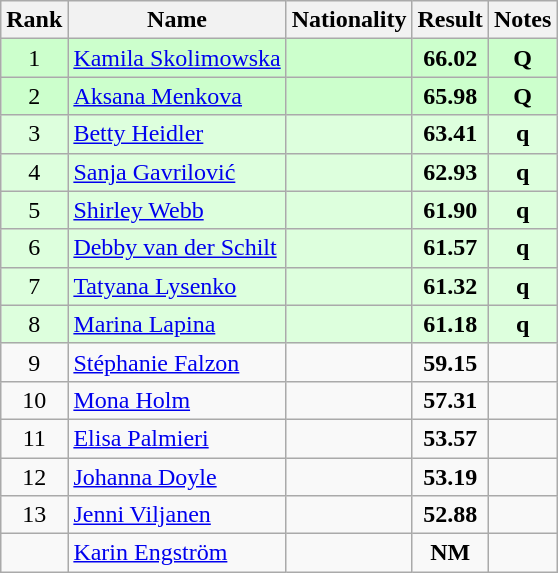<table class="wikitable sortable" style="text-align:center">
<tr>
<th>Rank</th>
<th>Name</th>
<th>Nationality</th>
<th>Result</th>
<th>Notes</th>
</tr>
<tr bgcolor=ccffcc>
<td>1</td>
<td align=left><a href='#'>Kamila Skolimowska</a></td>
<td align=left></td>
<td><strong>66.02</strong></td>
<td><strong>Q</strong></td>
</tr>
<tr bgcolor=ccffcc>
<td>2</td>
<td align=left><a href='#'>Aksana Menkova</a></td>
<td align=left></td>
<td><strong>65.98</strong></td>
<td><strong>Q</strong></td>
</tr>
<tr bgcolor=ddffdd>
<td>3</td>
<td align=left><a href='#'>Betty Heidler</a></td>
<td align=left></td>
<td><strong>63.41</strong></td>
<td><strong>q</strong></td>
</tr>
<tr bgcolor=ddffdd>
<td>4</td>
<td align=left><a href='#'>Sanja Gavrilović</a></td>
<td align=left></td>
<td><strong>62.93</strong></td>
<td><strong>q</strong></td>
</tr>
<tr bgcolor=ddffdd>
<td>5</td>
<td align=left><a href='#'>Shirley Webb</a></td>
<td align=left></td>
<td><strong>61.90</strong></td>
<td><strong>q</strong></td>
</tr>
<tr bgcolor=ddffdd>
<td>6</td>
<td align=left><a href='#'>Debby van der Schilt</a></td>
<td align=left></td>
<td><strong>61.57</strong></td>
<td><strong>q</strong></td>
</tr>
<tr bgcolor=ddffdd>
<td>7</td>
<td align=left><a href='#'>Tatyana Lysenko</a></td>
<td align=left></td>
<td><strong>61.32</strong></td>
<td><strong>q</strong></td>
</tr>
<tr bgcolor=ddffdd>
<td>8</td>
<td align=left><a href='#'>Marina Lapina</a></td>
<td align=left></td>
<td><strong>61.18</strong></td>
<td><strong>q</strong></td>
</tr>
<tr>
<td>9</td>
<td align=left><a href='#'>Stéphanie Falzon</a></td>
<td align=left></td>
<td><strong>59.15</strong></td>
<td></td>
</tr>
<tr>
<td>10</td>
<td align=left><a href='#'>Mona Holm</a></td>
<td align=left></td>
<td><strong>57.31</strong></td>
<td></td>
</tr>
<tr>
<td>11</td>
<td align=left><a href='#'>Elisa Palmieri</a></td>
<td align=left></td>
<td><strong>53.57</strong></td>
<td></td>
</tr>
<tr>
<td>12</td>
<td align=left><a href='#'>Johanna Doyle</a></td>
<td align=left></td>
<td><strong>53.19</strong></td>
<td></td>
</tr>
<tr>
<td>13</td>
<td align=left><a href='#'>Jenni Viljanen</a></td>
<td align=left></td>
<td><strong>52.88</strong></td>
<td></td>
</tr>
<tr>
<td></td>
<td align=left><a href='#'>Karin Engström</a></td>
<td align=left></td>
<td><strong>NM</strong></td>
<td></td>
</tr>
</table>
